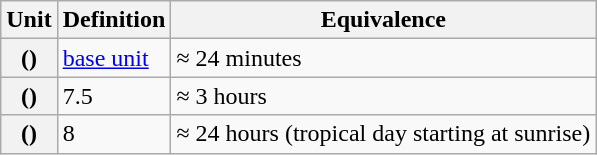<table class="wikitable plainrowheaders">
<tr>
<th scope="col">Unit</th>
<th scope="col">Definition</th>
<th scope="col">Equivalence</th>
</tr>
<tr>
<th scope="row"> ()</th>
<td><a href='#'>base unit</a></td>
<td>≈ 24 minutes</td>
</tr>
<tr>
<th scope="row"> ()</th>
<td>7.5 </td>
<td>≈ 3 hours</td>
</tr>
<tr>
<th scope="row"> ()</th>
<td>8 </td>
<td>≈ 24 hours (tropical day starting at sunrise)</td>
</tr>
</table>
